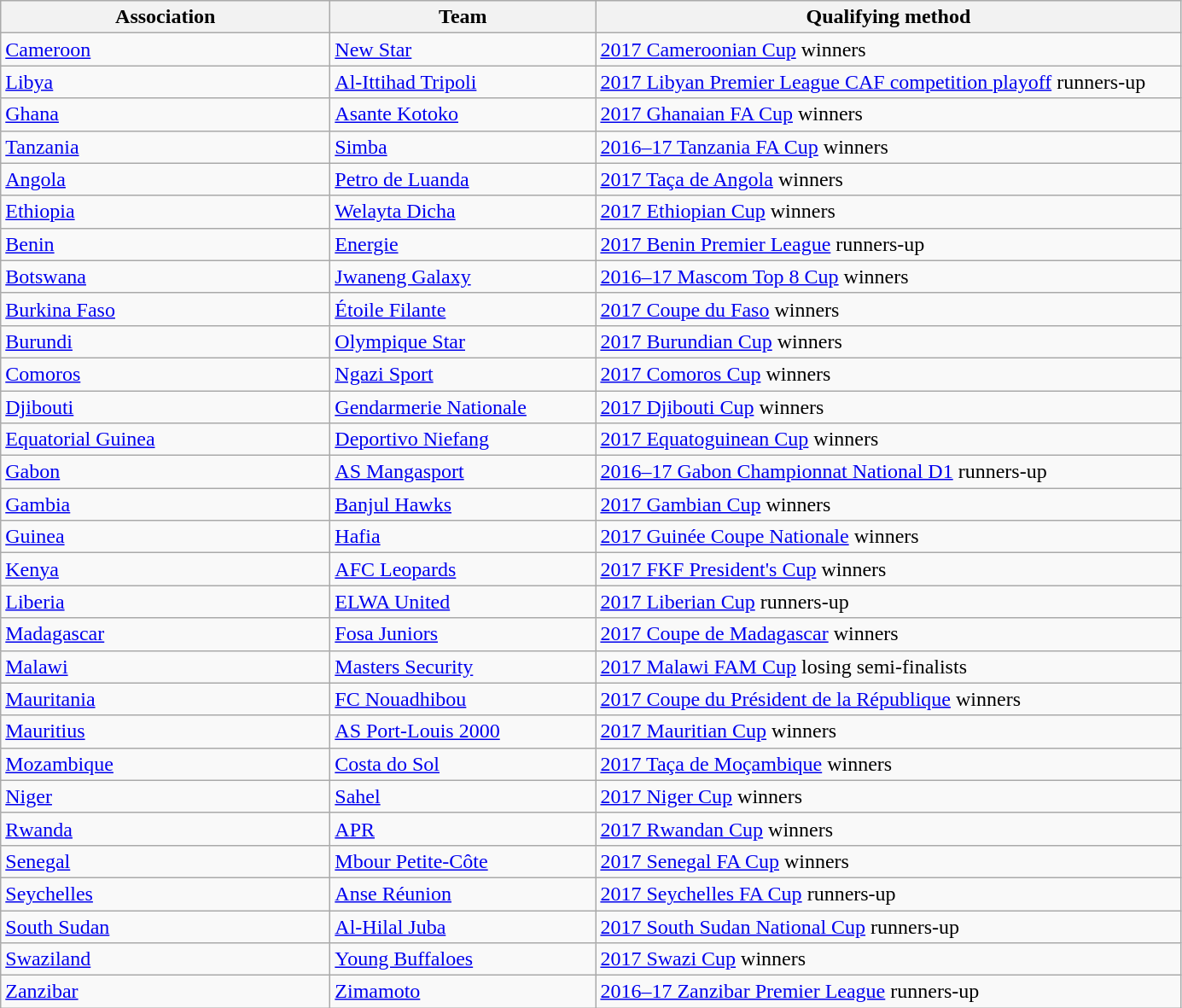<table class="wikitable">
<tr>
<th width=250>Association</th>
<th width=200>Team</th>
<th width=450>Qualifying method</th>
</tr>
<tr>
<td> <a href='#'>Cameroon</a> </td>
<td><a href='#'>New Star</a></td>
<td><a href='#'>2017 Cameroonian Cup</a> winners</td>
</tr>
<tr>
<td> <a href='#'>Libya</a> </td>
<td><a href='#'>Al-Ittihad Tripoli</a></td>
<td><a href='#'>2017 Libyan Premier League CAF competition playoff</a> runners-up</td>
</tr>
<tr>
<td> <a href='#'>Ghana</a> </td>
<td><a href='#'>Asante Kotoko</a></td>
<td><a href='#'>2017 Ghanaian FA Cup</a> winners</td>
</tr>
<tr>
<td> <a href='#'>Tanzania</a> </td>
<td><a href='#'>Simba</a></td>
<td><a href='#'>2016–17 Tanzania FA Cup</a> winners</td>
</tr>
<tr>
<td> <a href='#'>Angola</a> </td>
<td><a href='#'>Petro de Luanda</a></td>
<td><a href='#'>2017 Taça de Angola</a> winners</td>
</tr>
<tr>
<td> <a href='#'>Ethiopia</a> </td>
<td><a href='#'>Welayta Dicha</a></td>
<td><a href='#'>2017 Ethiopian Cup</a> winners</td>
</tr>
<tr>
<td> <a href='#'>Benin</a></td>
<td><a href='#'>Energie</a></td>
<td><a href='#'>2017 Benin Premier League</a> runners-up</td>
</tr>
<tr>
<td> <a href='#'>Botswana</a></td>
<td><a href='#'>Jwaneng Galaxy</a></td>
<td><a href='#'>2016–17 Mascom Top 8 Cup</a> winners</td>
</tr>
<tr>
<td> <a href='#'>Burkina Faso</a></td>
<td><a href='#'>Étoile Filante</a></td>
<td><a href='#'>2017 Coupe du Faso</a> winners</td>
</tr>
<tr>
<td> <a href='#'>Burundi</a></td>
<td><a href='#'>Olympique Star</a></td>
<td><a href='#'>2017 Burundian Cup</a> winners</td>
</tr>
<tr>
<td> <a href='#'>Comoros</a></td>
<td><a href='#'>Ngazi Sport</a></td>
<td><a href='#'>2017 Comoros Cup</a> winners</td>
</tr>
<tr>
<td> <a href='#'>Djibouti</a></td>
<td><a href='#'>Gendarmerie Nationale</a></td>
<td><a href='#'>2017 Djibouti Cup</a> winners</td>
</tr>
<tr>
<td> <a href='#'>Equatorial Guinea</a></td>
<td><a href='#'>Deportivo Niefang</a></td>
<td><a href='#'>2017 Equatoguinean Cup</a> winners</td>
</tr>
<tr>
<td> <a href='#'>Gabon</a></td>
<td><a href='#'>AS Mangasport</a></td>
<td><a href='#'>2016–17 Gabon Championnat National D1</a> runners-up</td>
</tr>
<tr>
<td> <a href='#'>Gambia</a></td>
<td><a href='#'>Banjul Hawks</a></td>
<td><a href='#'>2017 Gambian Cup</a> winners</td>
</tr>
<tr>
<td> <a href='#'>Guinea</a></td>
<td><a href='#'>Hafia</a></td>
<td><a href='#'>2017 Guinée Coupe Nationale</a> winners</td>
</tr>
<tr>
<td> <a href='#'>Kenya</a></td>
<td><a href='#'>AFC Leopards</a></td>
<td><a href='#'>2017 FKF President's Cup</a> winners</td>
</tr>
<tr>
<td> <a href='#'>Liberia</a></td>
<td><a href='#'>ELWA United</a></td>
<td><a href='#'>2017 Liberian Cup</a> runners-up</td>
</tr>
<tr>
<td> <a href='#'>Madagascar</a></td>
<td><a href='#'>Fosa Juniors</a></td>
<td><a href='#'>2017 Coupe de Madagascar</a> winners</td>
</tr>
<tr>
<td> <a href='#'>Malawi</a></td>
<td><a href='#'>Masters Security</a></td>
<td><a href='#'>2017 Malawi FAM Cup</a> losing semi-finalists</td>
</tr>
<tr>
<td> <a href='#'>Mauritania</a></td>
<td><a href='#'>FC Nouadhibou</a></td>
<td><a href='#'>2017 Coupe du Président de la République</a> winners</td>
</tr>
<tr>
<td> <a href='#'>Mauritius</a></td>
<td><a href='#'>AS Port-Louis 2000</a></td>
<td><a href='#'>2017 Mauritian Cup</a> winners</td>
</tr>
<tr>
<td> <a href='#'>Mozambique</a></td>
<td><a href='#'>Costa do Sol</a></td>
<td><a href='#'>2017 Taça de Moçambique</a> winners</td>
</tr>
<tr>
<td> <a href='#'>Niger</a></td>
<td><a href='#'>Sahel</a></td>
<td><a href='#'>2017 Niger Cup</a> winners</td>
</tr>
<tr>
<td> <a href='#'>Rwanda</a></td>
<td><a href='#'>APR</a></td>
<td><a href='#'>2017 Rwandan Cup</a> winners</td>
</tr>
<tr>
<td> <a href='#'>Senegal</a></td>
<td><a href='#'>Mbour Petite-Côte</a></td>
<td><a href='#'>2017 Senegal FA Cup</a> winners</td>
</tr>
<tr>
<td> <a href='#'>Seychelles</a></td>
<td><a href='#'>Anse Réunion</a></td>
<td><a href='#'>2017 Seychelles FA Cup</a> runners-up</td>
</tr>
<tr>
<td> <a href='#'>South Sudan</a></td>
<td><a href='#'>Al-Hilal Juba</a></td>
<td><a href='#'>2017 South Sudan National Cup</a> runners-up</td>
</tr>
<tr>
<td> <a href='#'>Swaziland</a></td>
<td><a href='#'>Young Buffaloes</a></td>
<td><a href='#'>2017 Swazi Cup</a> winners</td>
</tr>
<tr>
<td> <a href='#'>Zanzibar</a></td>
<td><a href='#'>Zimamoto</a></td>
<td><a href='#'>2016–17 Zanzibar Premier League</a> runners-up</td>
</tr>
</table>
